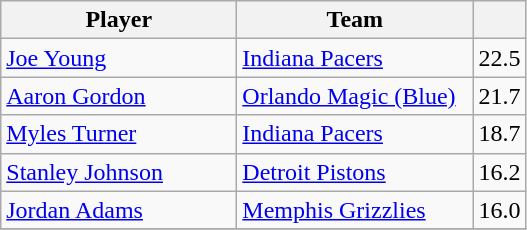<table class="wikitable" style="text-align:left">
<tr>
<th width="150px">Player</th>
<th width="150px">Team</th>
<th width="25px"></th>
</tr>
<tr>
<td><a href='#'>Joe Young</a></td>
<td><a href='#'>Indiana Pacers</a></td>
<td align="center">22.5</td>
</tr>
<tr>
<td><a href='#'>Aaron Gordon</a></td>
<td><a href='#'>Orlando Magic (Blue)</a></td>
<td align="center">21.7</td>
</tr>
<tr>
<td><a href='#'>Myles Turner</a></td>
<td><a href='#'>Indiana Pacers</a></td>
<td align="center">18.7</td>
</tr>
<tr>
<td><a href='#'>Stanley Johnson</a></td>
<td><a href='#'>Detroit Pistons</a></td>
<td align="center">16.2</td>
</tr>
<tr>
<td><a href='#'>Jordan Adams</a></td>
<td><a href='#'>Memphis Grizzlies</a></td>
<td align="center">16.0</td>
</tr>
<tr>
</tr>
</table>
